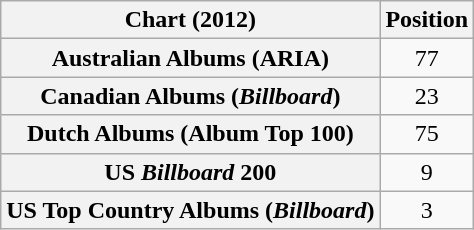<table class="wikitable sortable plainrowheaders">
<tr>
<th>Chart (2012)</th>
<th>Position</th>
</tr>
<tr>
<th scope="row">Australian Albums (ARIA)</th>
<td style="text-align:center;">77</td>
</tr>
<tr>
<th scope="row">Canadian Albums (<em>Billboard</em>)</th>
<td style="text-align:center;">23</td>
</tr>
<tr>
<th scope="row">Dutch Albums (Album Top 100)</th>
<td style="text-align:center;">75</td>
</tr>
<tr>
<th scope="row">US <em>Billboard</em> 200</th>
<td style="text-align:center;">9</td>
</tr>
<tr>
<th scope="row">US Top Country Albums (<em>Billboard</em>)</th>
<td style="text-align:center;">3</td>
</tr>
</table>
